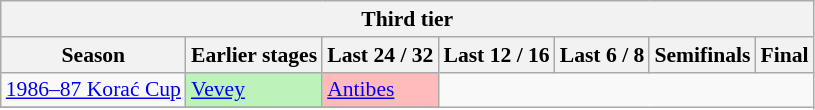<table class="wikitable" style="font-size:90%">
<tr>
<th colspan=7>Third tier</th>
</tr>
<tr>
<th>Season</th>
<th>Earlier stages</th>
<th>Last 24 / 32</th>
<th>Last 12 / 16</th>
<th>Last 6 / 8</th>
<th>Semifinals</th>
<th>Final</th>
</tr>
<tr>
<td><a href='#'>1986–87 Korać Cup</a></td>
<td bgcolor=#BBF3BB> <a href='#'>Vevey</a></td>
<td bgcolor=#FFBBBB> <a href='#'>Antibes</a></td>
</tr>
<tr>
</tr>
</table>
